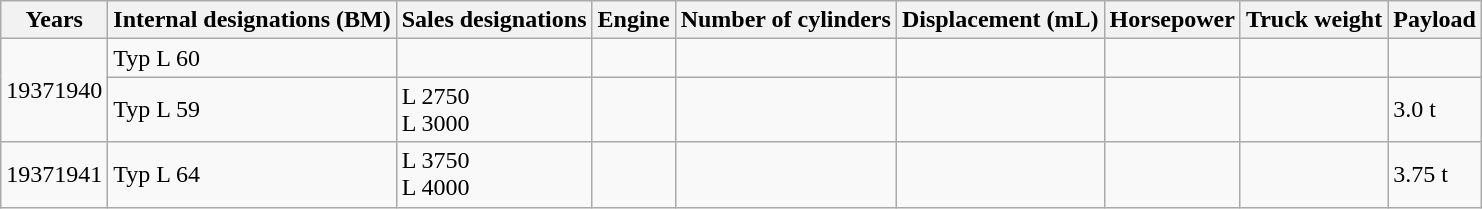<table class="wikitable sortable" style="text-align: left;">
<tr>
<th>Years</th>
<th>Internal designations (BM)</th>
<th>Sales designations</th>
<th>Engine</th>
<th>Number of cylinders</th>
<th>Displacement (mL)</th>
<th>Horsepower</th>
<th>Truck weight</th>
<th>Payload</th>
</tr>
<tr>
<td rowspan="2">19371940</td>
<td>Typ L 60</td>
<td></td>
<td></td>
<td></td>
<td></td>
<td></td>
<td></td>
<td></td>
</tr>
<tr>
<td>Typ L 59</td>
<td>L 2750<br>L 3000</td>
<td></td>
<td></td>
<td></td>
<td></td>
<td></td>
<td>3.0 t</td>
</tr>
<tr>
<td>19371941</td>
<td>Typ L 64</td>
<td>L 3750<br>L 4000</td>
<td></td>
<td></td>
<td></td>
<td></td>
<td></td>
<td>3.75 t</td>
</tr>
</table>
